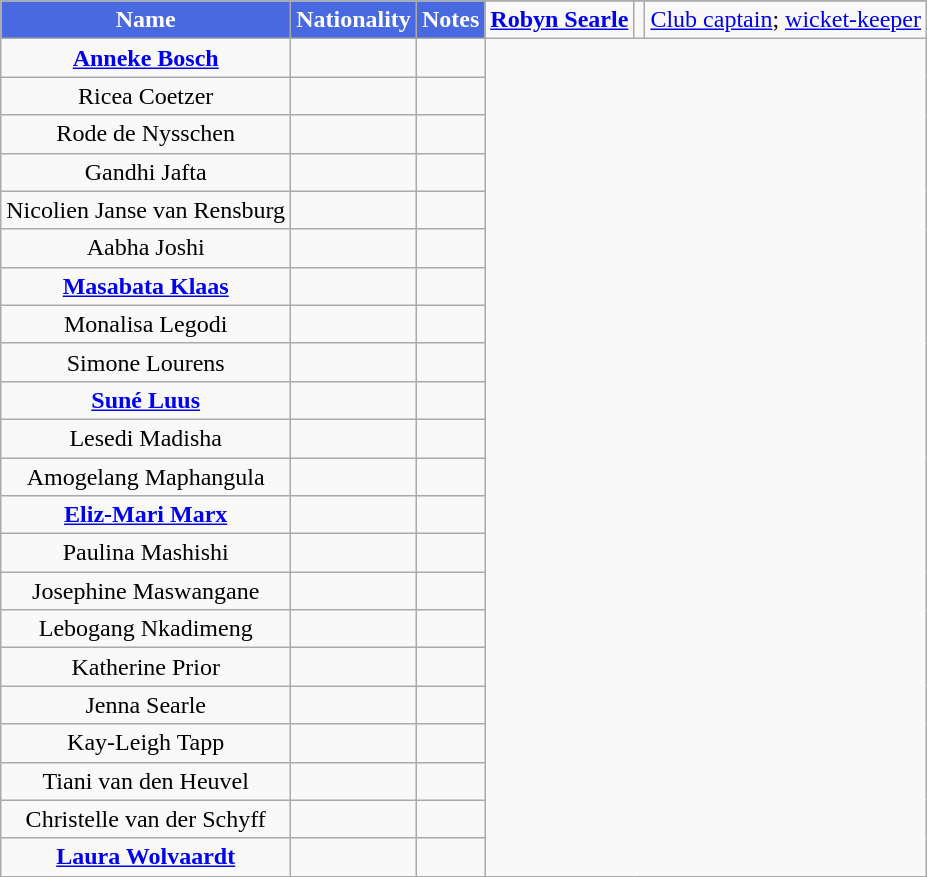<table class="wikitable sortable">
<tr>
<th style="background:#4969E1; color:white" scope="col" rowspan="2">Name</th>
<th style="background:#4969E1; color:white" scope="col" rowspan="2">Nationality</th>
<th style="background:#4969E1; color:white" scope="col" rowspan="2">Notes</th>
</tr>
<tr>
<td style="text-align:center"><strong><a href='#'>Robyn Searle</a></strong></td>
<td></td>
<td><a href='#'>Club captain</a>; <a href='#'>wicket-keeper</a></td>
</tr>
<tr>
<td style="text-align:center"><strong><a href='#'>Anneke Bosch</a></strong></td>
<td></td>
<td></td>
</tr>
<tr>
<td style="text-align:center">Ricea Coetzer</td>
<td></td>
<td></td>
</tr>
<tr>
<td style="text-align:center">Rode de Nysschen</td>
<td></td>
<td></td>
</tr>
<tr>
<td style="text-align:center">Gandhi Jafta</td>
<td></td>
<td></td>
</tr>
<tr>
<td style="text-align:center">Nicolien Janse van Rensburg</td>
<td></td>
<td></td>
</tr>
<tr>
<td style="text-align:center">Aabha Joshi</td>
<td></td>
<td></td>
</tr>
<tr>
<td style="text-align:center"><strong><a href='#'>Masabata Klaas</a></strong></td>
<td></td>
<td></td>
</tr>
<tr>
<td style="text-align:center">Monalisa Legodi</td>
<td></td>
<td></td>
</tr>
<tr>
<td style="text-align:center">Simone Lourens</td>
<td></td>
<td></td>
</tr>
<tr>
<td style="text-align:center"><strong><a href='#'>Suné Luus</a></strong></td>
<td></td>
<td></td>
</tr>
<tr>
<td style="text-align:center">Lesedi Madisha</td>
<td></td>
<td></td>
</tr>
<tr>
<td style="text-align:center">Amogelang Maphangula</td>
<td></td>
<td></td>
</tr>
<tr>
<td style="text-align:center"><strong><a href='#'>Eliz-Mari Marx</a></strong></td>
<td></td>
<td></td>
</tr>
<tr>
<td style="text-align:center">Paulina Mashishi</td>
<td></td>
<td></td>
</tr>
<tr>
<td style="text-align:center">Josephine Maswangane</td>
<td></td>
<td></td>
</tr>
<tr>
<td style="text-align:center">Lebogang Nkadimeng</td>
<td></td>
<td></td>
</tr>
<tr>
<td style="text-align:center">Katherine Prior</td>
<td></td>
<td></td>
</tr>
<tr>
<td style="text-align:center">Jenna Searle</td>
<td></td>
<td></td>
</tr>
<tr>
<td style="text-align:center">Kay-Leigh Tapp</td>
<td></td>
<td></td>
</tr>
<tr>
<td style="text-align:center">Tiani van den Heuvel</td>
<td></td>
<td></td>
</tr>
<tr>
<td style="text-align:center">Christelle van der Schyff</td>
<td></td>
<td></td>
</tr>
<tr>
<td style="text-align:center"><strong><a href='#'>Laura Wolvaardt</a></strong></td>
<td></td>
<td></td>
</tr>
</table>
